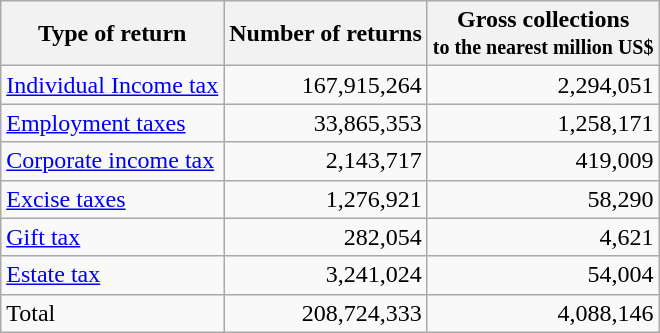<table class="wikitable">
<tr>
<th>Type of return</th>
<th>Number of returns</th>
<th>Gross collections<br><small>to the nearest million US$</small></th>
</tr>
<tr>
<td><a href='#'>Individual Income tax</a></td>
<td align="right">167,915,264</td>
<td align="right">2,294,051</td>
</tr>
<tr>
<td><a href='#'>Employment taxes</a></td>
<td align="right">33,865,353</td>
<td align="right">1,258,171</td>
</tr>
<tr>
<td><a href='#'>Corporate income tax</a></td>
<td align="right">2,143,717</td>
<td align="right">419,009</td>
</tr>
<tr>
<td><a href='#'>Excise taxes</a></td>
<td align="right">1,276,921</td>
<td align="right">58,290</td>
</tr>
<tr>
<td><a href='#'>Gift tax</a></td>
<td align="right">282,054</td>
<td align="right">4,621</td>
</tr>
<tr>
<td><a href='#'>Estate tax</a></td>
<td align="right">3,241,024</td>
<td align="right">54,004</td>
</tr>
<tr>
<td>Total</td>
<td align="right">208,724,333</td>
<td align="right">4,088,146</td>
</tr>
</table>
